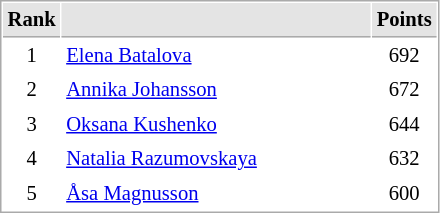<table cellspacing="1" cellpadding="3" style="border:1px solid #AAAAAA;font-size:86%">
<tr bgcolor="#E4E4E4">
<th style="border-bottom:1px solid #AAAAAA" width=10>Rank</th>
<th style="border-bottom:1px solid #AAAAAA" width=200></th>
<th style="border-bottom:1px solid #AAAAAA" width=20>Points</th>
</tr>
<tr>
<td align="center">1</td>
<td> <a href='#'>Elena Batalova</a></td>
<td align=center>692</td>
</tr>
<tr>
<td align="center">2</td>
<td> <a href='#'>Annika Johansson</a></td>
<td align=center>672</td>
</tr>
<tr>
<td align="center">3</td>
<td> <a href='#'>Oksana Kushenko</a></td>
<td align=center>644</td>
</tr>
<tr>
<td align="center">4</td>
<td> <a href='#'>Natalia Razumovskaya</a></td>
<td align=center>632</td>
</tr>
<tr>
<td align="center">5</td>
<td> <a href='#'>Åsa Magnusson</a></td>
<td align=center>600</td>
</tr>
</table>
